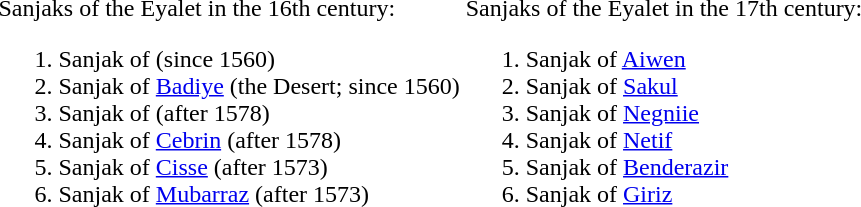<table>
<tr>
<td>Sanjaks of the Eyalet in the 16th century:<br><ol><li>Sanjak of  (since 1560)</li><li>Sanjak of <a href='#'>Badiye</a> (the Desert; since 1560)</li><li>Sanjak of  (after 1578)</li><li>Sanjak of <a href='#'>Cebrin</a> (after 1578)</li><li>Sanjak of <a href='#'>Cisse</a> (after 1573)</li><li>Sanjak of <a href='#'>Mubarraz</a> (after 1573)</li></ol></td>
<td>Sanjaks of the Eyalet in the 17th century:<br><ol><li>Sanjak of <a href='#'>Aiwen</a></li><li>Sanjak of <a href='#'>Sakul</a></li><li>Sanjak of <a href='#'>Negniie</a></li><li>Sanjak of <a href='#'>Netif</a></li><li>Sanjak of <a href='#'>Benderazir</a></li><li>Sanjak of <a href='#'>Giriz</a></li></ol></td>
</tr>
</table>
